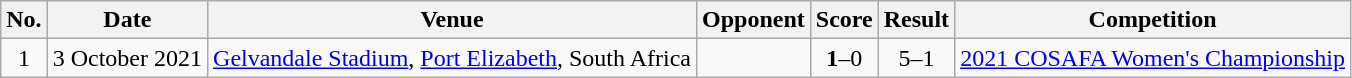<table class="wikitable">
<tr>
<th>No.</th>
<th>Date</th>
<th>Venue</th>
<th>Opponent</th>
<th>Score</th>
<th>Result</th>
<th>Competition</th>
</tr>
<tr>
<td style="text-align:center;">1</td>
<td>3 October 2021</td>
<td><a href='#'>Gelvandale Stadium</a>, <a href='#'>Port Elizabeth</a>, South Africa</td>
<td></td>
<td style="text-align:center;"><strong>1</strong>–0</td>
<td style="text-align:center;">5–1</td>
<td><a href='#'>2021 COSAFA Women's Championship</a></td>
</tr>
</table>
